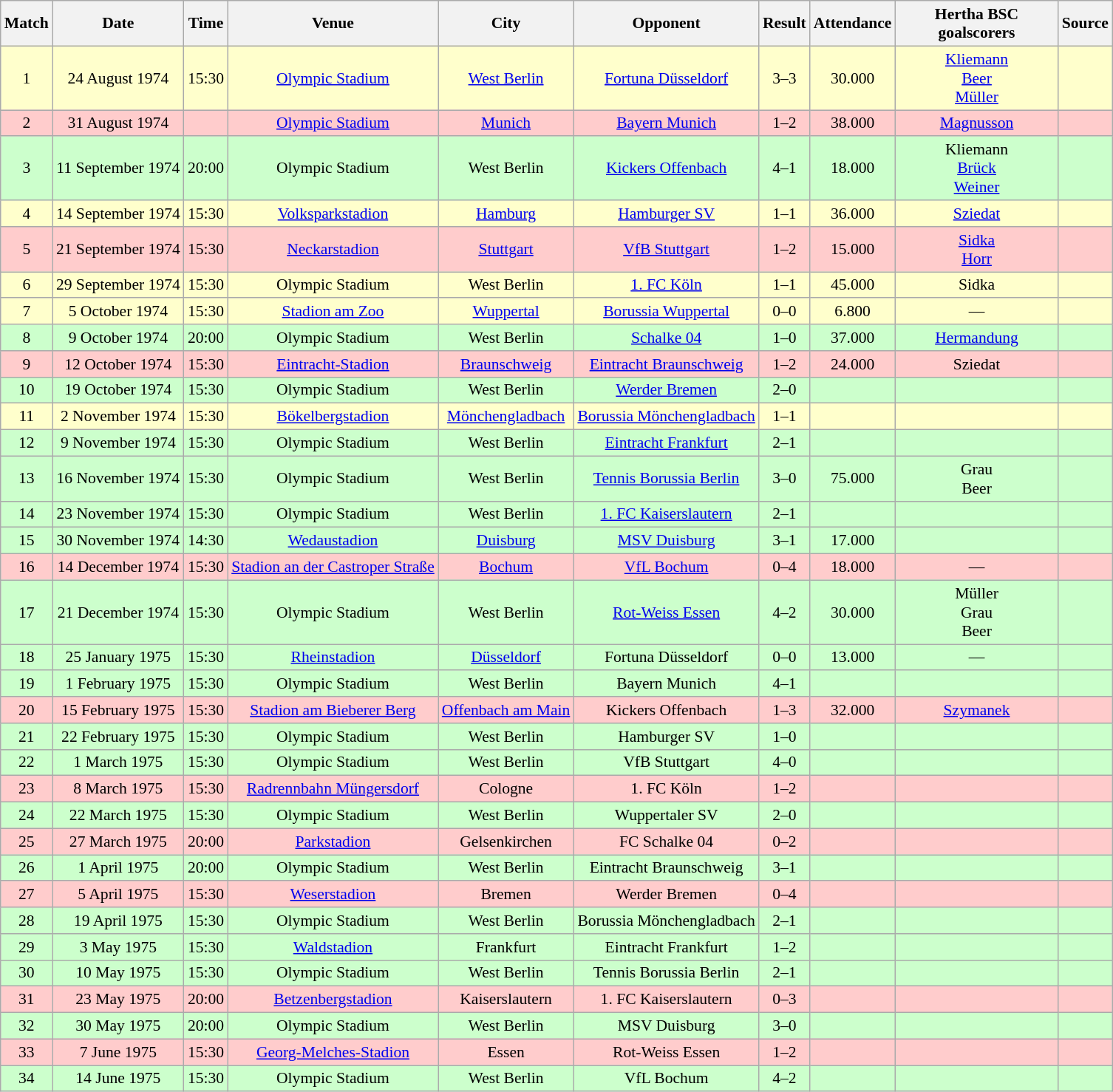<table class="wikitable" style="text-align: center; font-size:90%">
<tr>
<th>Match</th>
<th>Date</th>
<th>Time</th>
<th>Venue</th>
<th>City</th>
<th>Opponent</th>
<th>Result</th>
<th>Attendance</th>
<th style="width:140px">Hertha BSC<br>goalscorers</th>
<th>Source</th>
</tr>
<tr style="background:#ffc;">
<td>1</td>
<td>24 August 1974</td>
<td>15:30</td>
<td><a href='#'>Olympic Stadium</a></td>
<td><a href='#'>West Berlin</a></td>
<td><a href='#'>Fortuna Düsseldorf</a></td>
<td>3–3</td>
<td>30.000</td>
<td><a href='#'>Kliemann</a> <br><a href='#'>Beer</a> <br><a href='#'>Müller</a> </td>
<td></td>
</tr>
<tr style="background:#fcc;">
<td>2</td>
<td>31 August 1974</td>
<td></td>
<td><a href='#'>Olympic Stadium</a></td>
<td><a href='#'>Munich</a></td>
<td><a href='#'>Bayern Munich</a></td>
<td>1–2</td>
<td>38.000</td>
<td><a href='#'>Magnusson</a> </td>
<td></td>
</tr>
<tr style="background:#cfc;">
<td>3</td>
<td>11 September 1974</td>
<td>20:00</td>
<td>Olympic Stadium</td>
<td>West Berlin</td>
<td><a href='#'>Kickers Offenbach</a></td>
<td>4–1</td>
<td>18.000</td>
<td>Kliemann <br><a href='#'>Brück</a> <br><a href='#'>Weiner</a> </td>
<td></td>
</tr>
<tr style="background:#ffc;">
<td>4</td>
<td>14 September 1974</td>
<td>15:30</td>
<td><a href='#'>Volksparkstadion</a></td>
<td><a href='#'>Hamburg</a></td>
<td><a href='#'>Hamburger SV</a></td>
<td>1–1</td>
<td>36.000</td>
<td><a href='#'>Sziedat</a> </td>
<td></td>
</tr>
<tr style="background:#fcc;">
<td>5</td>
<td>21 September 1974</td>
<td>15:30</td>
<td><a href='#'>Neckarstadion</a></td>
<td><a href='#'>Stuttgart</a></td>
<td><a href='#'>VfB Stuttgart</a></td>
<td>1–2</td>
<td>15.000</td>
<td><a href='#'>Sidka</a> <br><a href='#'>Horr</a> </td>
<td></td>
</tr>
<tr style="background:#ffc;">
<td>6</td>
<td>29 September 1974</td>
<td>15:30</td>
<td>Olympic Stadium</td>
<td>West Berlin</td>
<td><a href='#'>1. FC Köln</a></td>
<td>1–1</td>
<td>45.000</td>
<td>Sidka </td>
<td></td>
</tr>
<tr style="background:#ffc;">
<td>7</td>
<td>5 October 1974</td>
<td>15:30</td>
<td><a href='#'>Stadion am Zoo</a></td>
<td><a href='#'>Wuppertal</a></td>
<td><a href='#'>Borussia Wuppertal</a></td>
<td>0–0</td>
<td>6.800</td>
<td>—</td>
<td></td>
</tr>
<tr style="background:#cfc;">
<td>8</td>
<td>9 October 1974</td>
<td>20:00</td>
<td>Olympic Stadium</td>
<td>West Berlin</td>
<td><a href='#'>Schalke 04</a></td>
<td>1–0</td>
<td>37.000</td>
<td><a href='#'>Hermandung</a> </td>
<td></td>
</tr>
<tr style="background:#fcc;">
<td>9</td>
<td>12 October 1974</td>
<td>15:30</td>
<td><a href='#'>Eintracht-Stadion</a></td>
<td><a href='#'>Braunschweig</a></td>
<td><a href='#'>Eintracht Braunschweig</a></td>
<td>1–2</td>
<td>24.000</td>
<td>Sziedat </td>
<td></td>
</tr>
<tr style="background:#cfc;">
<td>10</td>
<td>19 October 1974</td>
<td>15:30</td>
<td>Olympic Stadium</td>
<td>West Berlin</td>
<td><a href='#'>Werder Bremen</a></td>
<td>2–0</td>
<td></td>
<td></td>
<td></td>
</tr>
<tr style="background:#ffc;">
<td>11</td>
<td>2 November 1974</td>
<td>15:30</td>
<td><a href='#'>Bökelbergstadion</a></td>
<td><a href='#'>Mönchengladbach</a></td>
<td><a href='#'>Borussia Mönchengladbach</a></td>
<td>1–1</td>
<td></td>
<td></td>
<td></td>
</tr>
<tr style="background:#cfc;">
<td>12</td>
<td>9 November 1974</td>
<td>15:30</td>
<td>Olympic Stadium</td>
<td>West Berlin</td>
<td><a href='#'>Eintracht Frankfurt</a></td>
<td>2–1</td>
<td></td>
<td></td>
<td></td>
</tr>
<tr style="background:#cfc;">
<td>13</td>
<td>16 November 1974</td>
<td>15:30</td>
<td>Olympic Stadium</td>
<td>West Berlin</td>
<td><a href='#'>Tennis Borussia Berlin</a></td>
<td>3–0</td>
<td>75.000</td>
<td>Grau <br>Beer </td>
<td></td>
</tr>
<tr style="background:#cfc;">
<td>14</td>
<td>23 November 1974</td>
<td>15:30</td>
<td>Olympic Stadium</td>
<td>West Berlin</td>
<td><a href='#'>1. FC Kaiserslautern</a></td>
<td>2–1</td>
<td></td>
<td></td>
<td></td>
</tr>
<tr style="background:#cfc;">
<td>15</td>
<td>30 November 1974</td>
<td>14:30</td>
<td><a href='#'>Wedaustadion</a></td>
<td><a href='#'>Duisburg</a></td>
<td><a href='#'>MSV Duisburg</a></td>
<td>3–1</td>
<td>17.000</td>
<td></td>
<td></td>
</tr>
<tr style="background:#fcc;">
<td>16</td>
<td>14 December 1974</td>
<td>15:30</td>
<td><a href='#'>Stadion an der Castroper Straße</a></td>
<td><a href='#'>Bochum</a></td>
<td><a href='#'>VfL Bochum</a></td>
<td>0–4</td>
<td>18.000</td>
<td>—</td>
<td></td>
</tr>
<tr style="background:#cfc;">
<td>17</td>
<td>21 December 1974</td>
<td>15:30</td>
<td>Olympic Stadium</td>
<td>West Berlin</td>
<td><a href='#'>Rot-Weiss Essen</a></td>
<td>4–2</td>
<td>30.000</td>
<td>Müller <br>Grau <br>Beer </td>
<td></td>
</tr>
<tr style="background:#cfc;">
<td>18</td>
<td>25 January 1975</td>
<td>15:30</td>
<td><a href='#'>Rheinstadion</a></td>
<td><a href='#'>Düsseldorf</a></td>
<td>Fortuna Düsseldorf</td>
<td>0–0</td>
<td>13.000</td>
<td>—</td>
<td></td>
</tr>
<tr style="background:#cfc;">
<td>19</td>
<td>1 February 1975</td>
<td>15:30</td>
<td>Olympic Stadium</td>
<td>West Berlin</td>
<td>Bayern Munich</td>
<td>4–1</td>
<td></td>
<td></td>
<td></td>
</tr>
<tr style="background:#fcc;">
<td>20</td>
<td>15 February 1975</td>
<td>15:30</td>
<td><a href='#'>Stadion am Bieberer Berg</a></td>
<td><a href='#'>Offenbach am Main</a></td>
<td>Kickers Offenbach</td>
<td>1–3</td>
<td>32.000</td>
<td><a href='#'>Szymanek</a> </td>
<td></td>
</tr>
<tr style="background:#cfc;">
<td>21</td>
<td>22 February 1975</td>
<td>15:30</td>
<td>Olympic Stadium</td>
<td>West Berlin</td>
<td>Hamburger SV</td>
<td>1–0</td>
<td></td>
<td></td>
<td></td>
</tr>
<tr style="background:#cfc;">
<td>22</td>
<td>1 March 1975</td>
<td>15:30</td>
<td>Olympic Stadium</td>
<td>West Berlin</td>
<td>VfB Stuttgart</td>
<td>4–0</td>
<td></td>
<td></td>
<td></td>
</tr>
<tr style="background:#fcc;">
<td>23</td>
<td>8 March 1975</td>
<td>15:30</td>
<td><a href='#'>Radrennbahn Müngersdorf</a></td>
<td>Cologne</td>
<td>1. FC Köln</td>
<td>1–2</td>
<td></td>
<td></td>
<td></td>
</tr>
<tr style="background:#cfc;">
<td>24</td>
<td>22 March 1975</td>
<td>15:30</td>
<td>Olympic Stadium</td>
<td>West Berlin</td>
<td>Wuppertaler SV</td>
<td>2–0</td>
<td></td>
<td></td>
<td></td>
</tr>
<tr style="background:#fcc;">
<td>25</td>
<td>27 March 1975</td>
<td>20:00</td>
<td><a href='#'>Parkstadion</a></td>
<td>Gelsenkirchen</td>
<td>FC Schalke 04</td>
<td>0–2</td>
<td></td>
<td></td>
<td></td>
</tr>
<tr style="background:#cfc;">
<td>26</td>
<td>1 April 1975</td>
<td>20:00</td>
<td>Olympic Stadium</td>
<td>West Berlin</td>
<td>Eintracht Braunschweig</td>
<td>3–1</td>
<td></td>
<td></td>
<td></td>
</tr>
<tr style="background:#fcc;">
<td>27</td>
<td>5 April 1975</td>
<td>15:30</td>
<td><a href='#'>Weserstadion</a></td>
<td>Bremen</td>
<td>Werder Bremen</td>
<td>0–4</td>
<td></td>
<td></td>
<td></td>
</tr>
<tr style="background:#cfc;">
<td>28</td>
<td>19 April 1975</td>
<td>15:30</td>
<td>Olympic Stadium</td>
<td>West Berlin</td>
<td>Borussia Mönchengladbach</td>
<td>2–1</td>
<td></td>
<td></td>
<td></td>
</tr>
<tr style="background:#cfc;">
<td>29</td>
<td>3 May 1975</td>
<td>15:30</td>
<td><a href='#'>Waldstadion</a></td>
<td>Frankfurt</td>
<td>Eintracht Frankfurt</td>
<td>1–2</td>
<td></td>
<td></td>
<td></td>
</tr>
<tr style="background:#cfc;">
<td>30</td>
<td>10 May 1975</td>
<td>15:30</td>
<td>Olympic Stadium</td>
<td>West Berlin</td>
<td>Tennis Borussia Berlin</td>
<td>2–1</td>
<td></td>
<td></td>
<td></td>
</tr>
<tr style="background:#fcc;">
<td>31</td>
<td>23 May 1975</td>
<td>20:00</td>
<td><a href='#'>Betzenbergstadion</a></td>
<td>Kaiserslautern</td>
<td>1. FC Kaiserslautern</td>
<td>0–3</td>
<td></td>
<td></td>
<td></td>
</tr>
<tr style="background:#cfc;">
<td>32</td>
<td>30 May 1975</td>
<td>20:00</td>
<td>Olympic Stadium</td>
<td>West Berlin</td>
<td>MSV Duisburg</td>
<td>3–0</td>
<td></td>
<td></td>
<td></td>
</tr>
<tr style="background:#fcc;">
<td>33</td>
<td>7 June 1975</td>
<td>15:30</td>
<td><a href='#'>Georg-Melches-Stadion</a></td>
<td>Essen</td>
<td>Rot-Weiss Essen</td>
<td>1–2</td>
<td></td>
<td></td>
<td></td>
</tr>
<tr style="background:#cfc;">
<td>34</td>
<td>14 June 1975</td>
<td>15:30</td>
<td>Olympic Stadium</td>
<td>West Berlin</td>
<td>VfL Bochum</td>
<td>4–2</td>
<td></td>
<td></td>
<td></td>
</tr>
</table>
